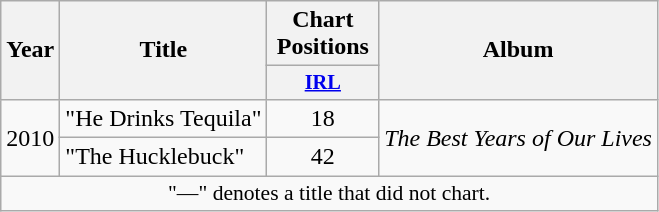<table class="wikitable" style="text-align:center;">
<tr>
<th rowspan=2>Year</th>
<th rowspan=2>Title</th>
<th>Chart Positions</th>
<th rowspan="2">Album</th>
</tr>
<tr>
<th style="width:5em;font-size:85%"><a href='#'>IRL</a><br></th>
</tr>
<tr>
<td rowspan="2">2010</td>
<td style="text-align:left;">"He Drinks Tequila"</td>
<td>18</td>
<td style="text-align:center;" rowspan="2"><em>The Best Years of Our Lives</em></td>
</tr>
<tr>
<td style="text-align:left;">"The Hucklebuck"</td>
<td>42</td>
</tr>
<tr>
<td colspan="4" style="font-size:90%">"—" denotes a title that did not chart.</td>
</tr>
</table>
